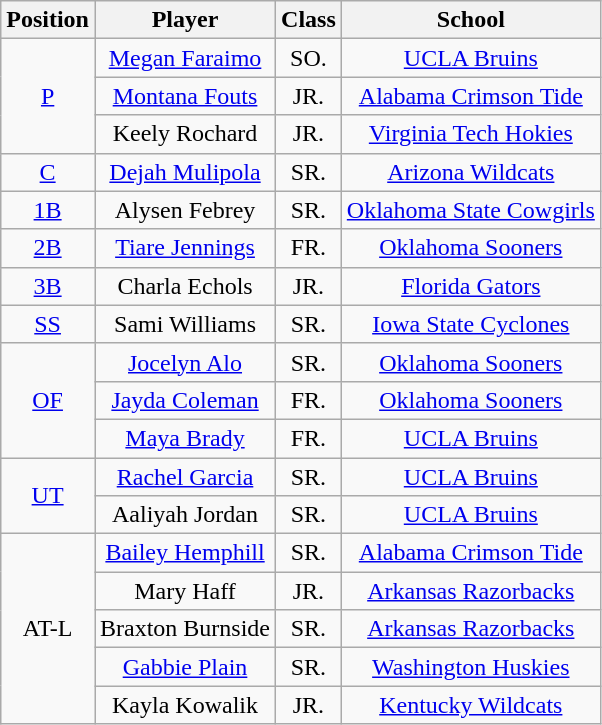<table class="wikitable">
<tr>
<th>Position</th>
<th>Player</th>
<th>Class</th>
<th>School</th>
</tr>
<tr align=center>
<td rowspan=3><a href='#'>P</a></td>
<td><a href='#'>Megan Faraimo</a></td>
<td>SO.</td>
<td><a href='#'>UCLA Bruins</a></td>
</tr>
<tr align=center>
<td><a href='#'>Montana Fouts</a></td>
<td>JR.</td>
<td><a href='#'>Alabama Crimson Tide</a></td>
</tr>
<tr align=center>
<td>Keely Rochard</td>
<td>JR.</td>
<td><a href='#'>Virginia Tech Hokies</a></td>
</tr>
<tr align=center>
<td rowspan=1><a href='#'>C</a></td>
<td><a href='#'>Dejah Mulipola</a></td>
<td>SR.</td>
<td><a href='#'>Arizona Wildcats</a></td>
</tr>
<tr align=center>
<td rowspan=1><a href='#'>1B</a></td>
<td>Alysen Febrey</td>
<td>SR.</td>
<td><a href='#'>Oklahoma State Cowgirls</a></td>
</tr>
<tr align=center>
<td rowspan=1><a href='#'>2B</a></td>
<td><a href='#'>Tiare Jennings</a></td>
<td>FR.</td>
<td><a href='#'>Oklahoma Sooners</a></td>
</tr>
<tr align=center>
<td rowspan=1><a href='#'>3B</a></td>
<td>Charla Echols</td>
<td>JR.</td>
<td><a href='#'>Florida Gators</a></td>
</tr>
<tr align=center>
<td rowspan=1><a href='#'>SS</a></td>
<td>Sami Williams</td>
<td>SR.</td>
<td><a href='#'>Iowa State Cyclones</a></td>
</tr>
<tr align=center>
<td rowspan=3><a href='#'>OF</a></td>
<td><a href='#'>Jocelyn Alo</a></td>
<td>SR.</td>
<td><a href='#'>Oklahoma Sooners</a></td>
</tr>
<tr align=center>
<td><a href='#'>Jayda Coleman</a></td>
<td>FR.</td>
<td><a href='#'>Oklahoma Sooners</a></td>
</tr>
<tr align=center>
<td><a href='#'>Maya Brady</a></td>
<td>FR.</td>
<td><a href='#'>UCLA Bruins</a></td>
</tr>
<tr align=center>
<td rowspan=2><a href='#'>UT</a></td>
<td><a href='#'>Rachel Garcia</a></td>
<td>SR.</td>
<td><a href='#'>UCLA Bruins</a></td>
</tr>
<tr align=center>
<td>Aaliyah Jordan</td>
<td>SR.</td>
<td><a href='#'>UCLA Bruins</a></td>
</tr>
<tr align=center>
<td rowspan=5>AT-L</td>
<td><a href='#'>Bailey Hemphill</a></td>
<td>SR.</td>
<td><a href='#'>Alabama Crimson Tide</a></td>
</tr>
<tr align=center>
<td>Mary Haff</td>
<td>JR.</td>
<td><a href='#'>Arkansas Razorbacks</a></td>
</tr>
<tr align=center>
<td>Braxton Burnside</td>
<td>SR.</td>
<td><a href='#'>Arkansas Razorbacks</a></td>
</tr>
<tr align=center>
<td><a href='#'>Gabbie Plain</a></td>
<td>SR.</td>
<td><a href='#'>Washington Huskies</a></td>
</tr>
<tr align=center>
<td>Kayla Kowalik</td>
<td>JR.</td>
<td><a href='#'>Kentucky Wildcats</a></td>
</tr>
</table>
